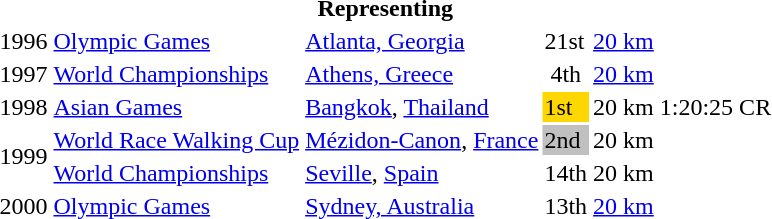<table>
<tr>
<th colspan="6">Representing </th>
</tr>
<tr>
<td>1996</td>
<td><a href='#'>Olympic Games</a></td>
<td><a href='#'>Atlanta, Georgia</a></td>
<td>21st</td>
<td><a href='#'>20 km</a></td>
<td></td>
</tr>
<tr>
<td>1997</td>
<td><a href='#'>World Championships</a></td>
<td><a href='#'>Athens, Greece</a></td>
<td align="center">4th</td>
<td><a href='#'>20 km</a></td>
<td></td>
</tr>
<tr>
<td>1998</td>
<td><a href='#'>Asian Games</a></td>
<td><a href='#'>Bangkok</a>, <a href='#'>Thailand</a></td>
<td bgcolor="gold">1st</td>
<td>20 km</td>
<td>1:20:25 CR</td>
</tr>
<tr>
<td rowspan=2>1999</td>
<td><a href='#'>World Race Walking Cup</a></td>
<td><a href='#'>Mézidon-Canon</a>, <a href='#'>France</a></td>
<td bgcolor="silver">2nd</td>
<td>20 km</td>
<td></td>
</tr>
<tr>
<td><a href='#'>World Championships</a></td>
<td><a href='#'>Seville</a>, <a href='#'>Spain</a></td>
<td>14th</td>
<td>20 km</td>
<td></td>
</tr>
<tr>
<td>2000</td>
<td><a href='#'>Olympic Games</a></td>
<td><a href='#'>Sydney, Australia</a></td>
<td>13th</td>
<td><a href='#'>20 km</a></td>
<td></td>
</tr>
</table>
